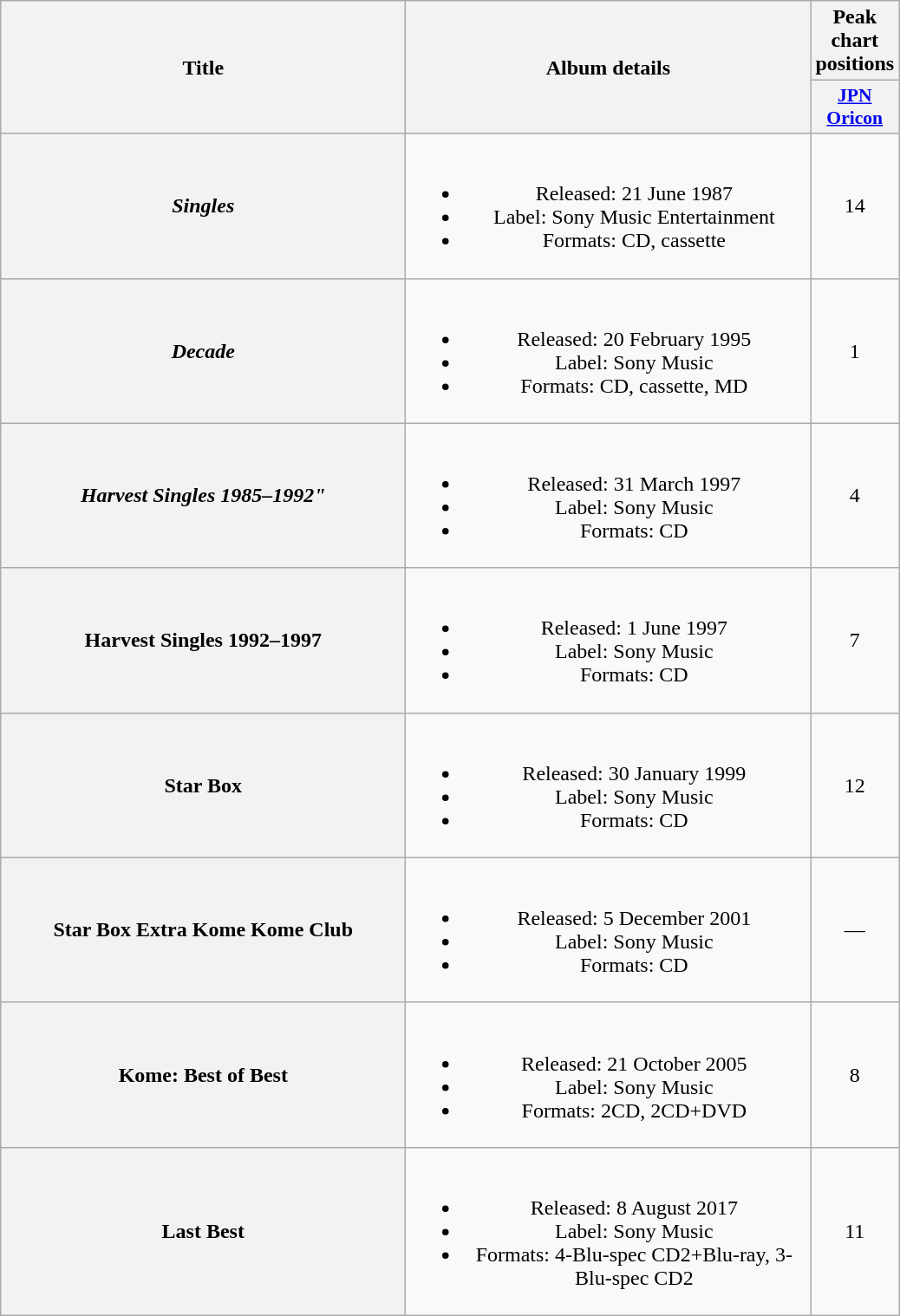<table class="wikitable plainrowheaders" style="text-align:center;">
<tr>
<th scope="col" rowspan="2" style="width:19em;">Title</th>
<th scope="col" rowspan="2" style="width:19em;">Album details</th>
<th scope="col">Peak chart positions</th>
</tr>
<tr>
<th scope="col" style="width:2.9em;font-size:90%;"><a href='#'>JPN<br>Oricon</a><br></th>
</tr>
<tr>
<th scope="row"><em>Singles</em></th>
<td><br><ul><li>Released: 21 June 1987</li><li>Label: Sony Music Entertainment</li><li>Formats: CD, cassette</li></ul></td>
<td>14</td>
</tr>
<tr>
<th scope="row"><em>Decade</em></th>
<td><br><ul><li>Released: 20 February 1995</li><li>Label: Sony Music</li><li>Formats: CD, cassette, MD</li></ul></td>
<td>1</td>
</tr>
<tr>
<th scope="row"><em>Harvest Singles 1985–1992"</th>
<td><br><ul><li>Released: 31 March 1997</li><li>Label: Sony Music</li><li>Formats: CD</li></ul></td>
<td>4</td>
</tr>
<tr>
<th scope="row"></em>Harvest Singles 1992–1997<em></th>
<td><br><ul><li>Released: 1 June 1997</li><li>Label: Sony Music</li><li>Formats: CD</li></ul></td>
<td>7</td>
</tr>
<tr>
<th scope="row"></em>Star Box<em></th>
<td><br><ul><li>Released: 30 January 1999</li><li>Label: Sony Music</li><li>Formats: CD</li></ul></td>
<td>12</td>
</tr>
<tr>
<th scope="row"></em>Star Box Extra Kome Kome Club<em></th>
<td><br><ul><li>Released: 5 December 2001</li><li>Label: Sony Music</li><li>Formats: CD</li></ul></td>
<td>—</td>
</tr>
<tr>
<th scope="row"></em>Kome: Best of Best<em></th>
<td><br><ul><li>Released: 21 October 2005</li><li>Label: Sony Music</li><li>Formats: 2CD, 2CD+DVD</li></ul></td>
<td>8</td>
</tr>
<tr>
<th scope="row"></em>Last Best<em></th>
<td><br><ul><li>Released: 8 August 2017</li><li>Label: Sony Music</li><li>Formats: 4-Blu-spec CD2+Blu-ray, 3-Blu-spec CD2</li></ul></td>
<td>11</td>
</tr>
</table>
